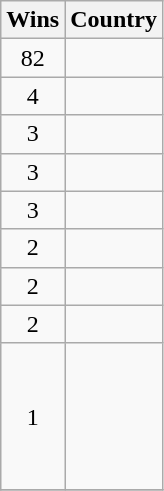<table class="wikitable">
<tr>
<th>Wins</th>
<th>Country</th>
</tr>
<tr>
<td align=center>82</td>
<td></td>
</tr>
<tr>
<td align=center>4</td>
<td></td>
</tr>
<tr>
<td align=center>3</td>
<td></td>
</tr>
<tr>
<td align=center>3</td>
<td></td>
</tr>
<tr>
<td align=center>3</td>
<td></td>
</tr>
<tr>
<td align=center>2</td>
<td></td>
</tr>
<tr>
<td align=center>2</td>
<td></td>
</tr>
<tr>
<td align=center>2</td>
<td></td>
</tr>
<tr>
<td align=center>1</td>
<td><br><br><br><br><br></td>
</tr>
<tr>
</tr>
</table>
